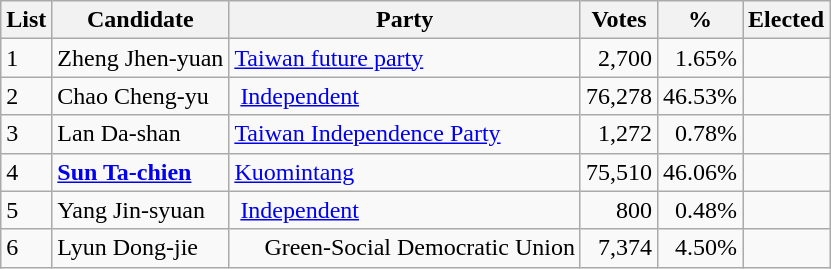<table class="wikitable">
<tr>
<th>List</th>
<th>Candidate</th>
<th>Party</th>
<th>Votes</th>
<th>%</th>
<th>Elected</th>
</tr>
<tr>
<td>1</td>
<td>Zheng Jhen-yuan</td>
<td><a href='#'>Taiwan future party</a></td>
<td align="right">2,700</td>
<td align="right">1.65%</td>
<td></td>
</tr>
<tr>
<td>2</td>
<td>Chao Cheng-yu</td>
<td> <a href='#'>Independent</a></td>
<td align="right">76,278</td>
<td align="right">46.53%</td>
<td align="center"></td>
</tr>
<tr>
<td>3</td>
<td>Lan Da-shan</td>
<td><a href='#'>Taiwan Independence Party</a></td>
<td align="right">1,272</td>
<td align="right">0.78%</td>
<td></td>
</tr>
<tr>
<td>4</td>
<td><strong><a href='#'>Sun Ta-chien</a></strong></td>
<td><a href='#'>Kuomintang</a></td>
<td align="right">75,510</td>
<td align="right">46.06%</td>
<td></td>
</tr>
<tr>
<td>5</td>
<td>Yang Jin-syuan</td>
<td> <a href='#'>Independent</a></td>
<td align="right">800</td>
<td align="right">0.48%</td>
<td></td>
</tr>
<tr>
<td>6</td>
<td>Lyun Dong-jie</td>
<td>     Green-Social Democratic Union</td>
<td align="right">7,374</td>
<td align="right">4.50%</td>
<td></td>
</tr>
</table>
